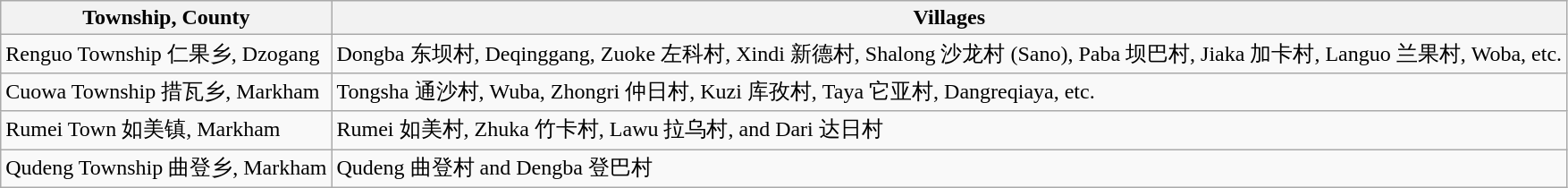<table class="wikitable sortable">
<tr>
<th>Township, County</th>
<th>Villages</th>
</tr>
<tr>
<td>Renguo Township 仁果乡, Dzogang</td>
<td>Dongba 东坝村, Deqinggang, Zuoke 左科村, Xindi 新德村, Shalong 沙龙村 (Sano), Paba 坝巴村, Jiaka 加卡村, Languo 兰果村, Woba, etc.</td>
</tr>
<tr>
<td>Cuowa Township 措瓦乡, Markham</td>
<td>Tongsha 通沙村, Wuba, Zhongri 仲日村, Kuzi 库孜村, Taya 它亚村, Dangreqiaya, etc.</td>
</tr>
<tr>
<td>Rumei Town 如美镇, Markham</td>
<td>Rumei 如美村, Zhuka 竹卡村, Lawu 拉乌村, and Dari 达日村</td>
</tr>
<tr>
<td>Qudeng Township 曲登乡, Markham</td>
<td>Qudeng 曲登村 and Dengba 登巴村</td>
</tr>
</table>
